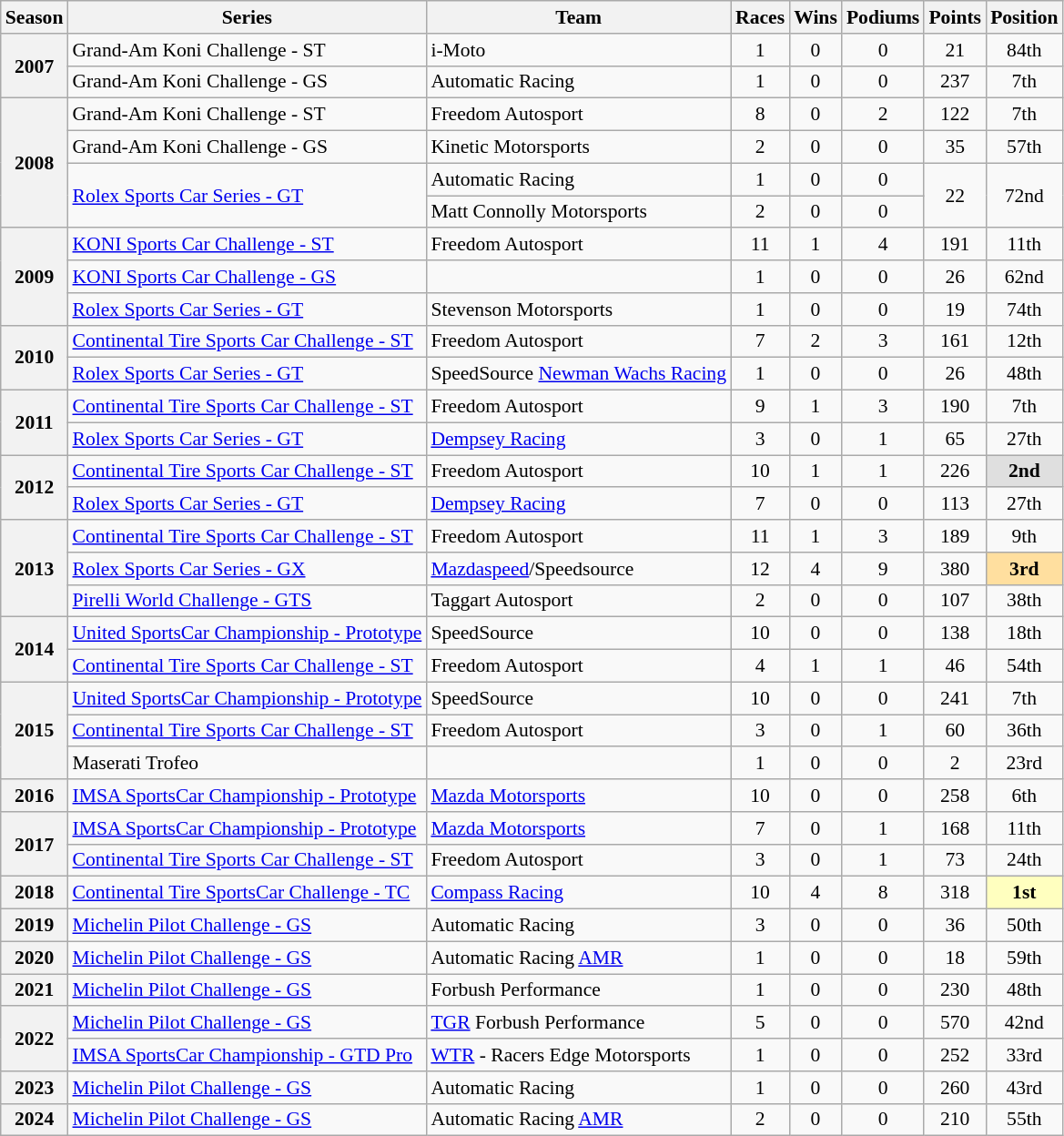<table class="wikitable" style="font-size: 90%; text-align:center">
<tr>
<th>Season</th>
<th>Series</th>
<th>Team</th>
<th>Races</th>
<th>Wins</th>
<th>Podiums</th>
<th>Points</th>
<th>Position</th>
</tr>
<tr>
<th rowspan=2>2007</th>
<td align=left>Grand-Am Koni Challenge - ST</td>
<td align=left rowspan=1>i-Moto</td>
<td>1</td>
<td>0</td>
<td>0</td>
<td>21</td>
<td>84th</td>
</tr>
<tr>
<td align=left>Grand-Am Koni Challenge - GS</td>
<td align=left rowspan=1>Automatic Racing</td>
<td>1</td>
<td>0</td>
<td>0</td>
<td>237</td>
<td>7th</td>
</tr>
<tr>
<th rowspan="4">2008</th>
<td align=left>Grand-Am Koni Challenge - ST</td>
<td align=left rowspan=1>Freedom Autosport</td>
<td>8</td>
<td>0</td>
<td>2</td>
<td>122</td>
<td>7th</td>
</tr>
<tr>
<td align=left>Grand-Am Koni Challenge - GS</td>
<td align=left rowspan=1>Kinetic Motorsports</td>
<td>2</td>
<td>0</td>
<td>0</td>
<td>35</td>
<td>57th</td>
</tr>
<tr>
<td rowspan="2" align="left"><a href='#'>Rolex Sports Car Series - GT</a></td>
<td align=left>Automatic Racing</td>
<td>1</td>
<td>0</td>
<td>0</td>
<td rowspan="2">22</td>
<td rowspan="2">72nd</td>
</tr>
<tr>
<td align=left>Matt Connolly Motorsports</td>
<td>2</td>
<td>0</td>
<td>0</td>
</tr>
<tr>
<th rowspan="3">2009</th>
<td align="left"><a href='#'>KONI Sports Car Challenge - ST</a></td>
<td rowspan="1" align="left">Freedom Autosport</td>
<td>11</td>
<td>1</td>
<td>4</td>
<td>191</td>
<td>11th</td>
</tr>
<tr>
<td align="left"><a href='#'>KONI Sports Car Challenge - GS</a></td>
<td rowspan="1" align="left"></td>
<td>1</td>
<td>0</td>
<td>0</td>
<td>26</td>
<td>62nd</td>
</tr>
<tr>
<td align="left"><a href='#'>Rolex Sports Car Series - GT</a></td>
<td rowspan="1" align="left">Stevenson Motorsports</td>
<td>1</td>
<td>0</td>
<td>0</td>
<td>19</td>
<td>74th</td>
</tr>
<tr>
<th rowspan=2>2010</th>
<td align=left><a href='#'>Continental Tire Sports Car Challenge - ST</a></td>
<td align=left rowspan=1>Freedom Autosport</td>
<td>7</td>
<td>2</td>
<td>3</td>
<td>161</td>
<td>12th</td>
</tr>
<tr>
<td align=left><a href='#'>Rolex Sports Car Series - GT</a></td>
<td align=left rowspan=1>SpeedSource <a href='#'>Newman Wachs Racing</a></td>
<td>1</td>
<td>0</td>
<td>0</td>
<td>26</td>
<td>48th</td>
</tr>
<tr>
<th rowspan=2>2011</th>
<td align=left><a href='#'>Continental Tire Sports Car Challenge - ST</a></td>
<td align=left rowspan=1>Freedom Autosport</td>
<td>9</td>
<td>1</td>
<td>3</td>
<td>190</td>
<td>7th</td>
</tr>
<tr>
<td align=left><a href='#'>Rolex Sports Car Series - GT</a></td>
<td align=left rowspan=1><a href='#'>Dempsey Racing</a></td>
<td>3</td>
<td>0</td>
<td>1</td>
<td>65</td>
<td>27th</td>
</tr>
<tr>
<th rowspan=2>2012</th>
<td align=left><a href='#'>Continental Tire Sports Car Challenge - ST</a></td>
<td align=left rowspan=1>Freedom Autosport</td>
<td>10</td>
<td>1</td>
<td>1</td>
<td>226</td>
<td style="background:#DFDFDF;"><strong>2nd</strong></td>
</tr>
<tr>
<td align=left><a href='#'>Rolex Sports Car Series - GT</a></td>
<td align=left rowspan=1><a href='#'>Dempsey Racing</a></td>
<td>7</td>
<td>0</td>
<td>0</td>
<td>113</td>
<td>27th</td>
</tr>
<tr>
<th rowspan=3>2013</th>
<td align=left><a href='#'>Continental Tire Sports Car Challenge - ST</a></td>
<td align=left rowspan=1>Freedom Autosport</td>
<td>11</td>
<td>1</td>
<td>3</td>
<td>189</td>
<td>9th</td>
</tr>
<tr>
<td align=left><a href='#'>Rolex Sports Car Series - GX</a></td>
<td align=left rowspan=1><a href='#'>Mazdaspeed</a>/Speedsource</td>
<td>12</td>
<td>4</td>
<td>9</td>
<td>380</td>
<td style="background:#FFDF9F;"><strong>3rd</strong></td>
</tr>
<tr>
<td align=left><a href='#'>Pirelli World Challenge - GTS</a></td>
<td align=left rowspan=1>Taggart Autosport</td>
<td>2</td>
<td>0</td>
<td>0</td>
<td>107</td>
<td>38th</td>
</tr>
<tr>
<th rowspan=2>2014</th>
<td align=left><a href='#'>United SportsCar Championship - Prototype</a></td>
<td align=left rowspan=1>SpeedSource</td>
<td>10</td>
<td>0</td>
<td>0</td>
<td>138</td>
<td>18th</td>
</tr>
<tr>
<td align=left><a href='#'>Continental Tire Sports Car Challenge - ST</a></td>
<td align=left rowspan=1>Freedom Autosport</td>
<td>4</td>
<td>1</td>
<td>1</td>
<td>46</td>
<td>54th</td>
</tr>
<tr>
<th rowspan=3>2015</th>
<td align=left><a href='#'>United SportsCar Championship - Prototype</a></td>
<td align=left rowspan=1>SpeedSource</td>
<td>10</td>
<td>0</td>
<td>0</td>
<td>241</td>
<td>7th</td>
</tr>
<tr>
<td align=left><a href='#'>Continental Tire Sports Car Challenge - ST</a></td>
<td align=left rowspan=1>Freedom Autosport</td>
<td>3</td>
<td>0</td>
<td>1</td>
<td>60</td>
<td>36th</td>
</tr>
<tr>
<td align=left>Maserati Trofeo</td>
<td align=left rowspan=1></td>
<td>1</td>
<td>0</td>
<td>0</td>
<td>2</td>
<td>23rd</td>
</tr>
<tr>
<th rowspan=1>2016</th>
<td align=left><a href='#'>IMSA SportsCar Championship - Prototype</a></td>
<td align=left rowspan=1><a href='#'>Mazda Motorsports</a></td>
<td>10</td>
<td>0</td>
<td>0</td>
<td>258</td>
<td>6th</td>
</tr>
<tr>
<th rowspan=2>2017</th>
<td align=left><a href='#'>IMSA SportsCar Championship - Prototype</a></td>
<td align=left rowspan=1><a href='#'>Mazda Motorsports</a></td>
<td>7</td>
<td>0</td>
<td>1</td>
<td>168</td>
<td>11th</td>
</tr>
<tr>
<td align=left><a href='#'>Continental Tire Sports Car Challenge - ST</a></td>
<td align=left rowspan=1>Freedom Autosport</td>
<td>3</td>
<td>0</td>
<td>1</td>
<td>73</td>
<td>24th</td>
</tr>
<tr>
<th rowspan=1>2018</th>
<td align=left><a href='#'>Continental Tire SportsCar Challenge - TC</a></td>
<td align=left rowspan=1><a href='#'>Compass Racing</a></td>
<td>10</td>
<td>4</td>
<td>8</td>
<td>318</td>
<td style="background:#FFFFBF;"><strong>1st</strong></td>
</tr>
<tr>
<th rowspan=1>2019</th>
<td align=left><a href='#'>Michelin Pilot Challenge - GS</a></td>
<td align=left rowspan=1>Automatic Racing</td>
<td>3</td>
<td>0</td>
<td>0</td>
<td>36</td>
<td>50th</td>
</tr>
<tr>
<th>2020</th>
<td align=left><a href='#'>Michelin Pilot Challenge - GS</a></td>
<td align=left>Automatic Racing <a href='#'>AMR</a></td>
<td>1</td>
<td>0</td>
<td>0</td>
<td>18</td>
<td>59th</td>
</tr>
<tr>
<th>2021</th>
<td align=left><a href='#'>Michelin Pilot Challenge - GS</a></td>
<td align=left>Forbush Performance</td>
<td>1</td>
<td>0</td>
<td>0</td>
<td>230</td>
<td>48th</td>
</tr>
<tr>
<th rowspan="2">2022</th>
<td align=left><a href='#'>Michelin Pilot Challenge - GS</a></td>
<td align=left><a href='#'>TGR</a> Forbush Performance</td>
<td>5</td>
<td>0</td>
<td>0</td>
<td>570</td>
<td>42nd</td>
</tr>
<tr>
<td align=left><a href='#'>IMSA SportsCar Championship - GTD Pro</a></td>
<td align=left><a href='#'>WTR</a> - Racers Edge Motorsports</td>
<td>1</td>
<td>0</td>
<td>0</td>
<td>252</td>
<td>33rd</td>
</tr>
<tr>
<th>2023</th>
<td align=left><a href='#'>Michelin Pilot Challenge - GS</a></td>
<td align=left>Automatic Racing</td>
<td>1</td>
<td>0</td>
<td>0</td>
<td>260</td>
<td>43rd</td>
</tr>
<tr>
<th>2024</th>
<td align=left><a href='#'>Michelin Pilot Challenge - GS</a></td>
<td align=left>Automatic Racing <a href='#'>AMR</a></td>
<td>2</td>
<td>0</td>
<td>0</td>
<td>210</td>
<td>55th</td>
</tr>
</table>
